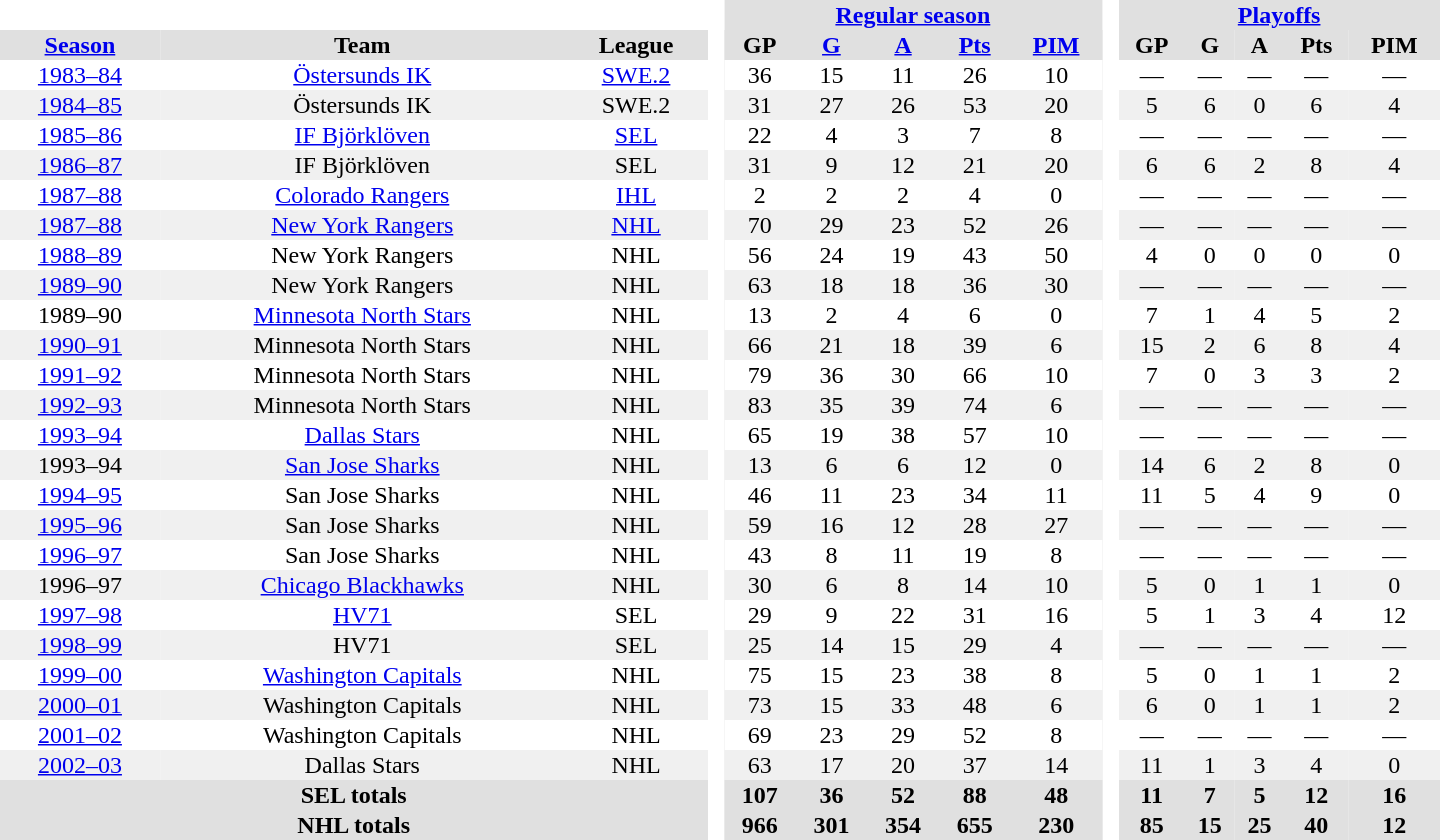<table border="0" cellpadding="1" cellspacing="0" style="text-align:center; width:60em;">
<tr style="background:#e0e0e0;">
<th colspan="3"  bgcolor="#ffffff"> </th>
<th rowspan="99" bgcolor="#ffffff"> </th>
<th colspan="5"><a href='#'>Regular season</a></th>
<th rowspan="99" bgcolor="#ffffff"> </th>
<th colspan="5"><a href='#'>Playoffs</a></th>
</tr>
<tr style="background:#e0e0e0;">
<th><a href='#'>Season</a></th>
<th>Team</th>
<th>League</th>
<th>GP</th>
<th><a href='#'>G</a></th>
<th><a href='#'>A</a></th>
<th><a href='#'>Pts</a></th>
<th><a href='#'>PIM</a></th>
<th>GP</th>
<th>G</th>
<th>A</th>
<th>Pts</th>
<th>PIM</th>
</tr>
<tr>
<td><a href='#'>1983–84</a></td>
<td><a href='#'>Östersunds IK</a></td>
<td><a href='#'>SWE.2</a></td>
<td>36</td>
<td>15</td>
<td>11</td>
<td>26</td>
<td>10</td>
<td>—</td>
<td>—</td>
<td>—</td>
<td>—</td>
<td>—</td>
</tr>
<tr style="background:#f0f0f0;">
<td><a href='#'>1984–85</a></td>
<td>Östersunds IK</td>
<td>SWE.2</td>
<td>31</td>
<td>27</td>
<td>26</td>
<td>53</td>
<td>20</td>
<td>5</td>
<td>6</td>
<td>0</td>
<td>6</td>
<td>4</td>
</tr>
<tr>
<td><a href='#'>1985–86</a></td>
<td><a href='#'>IF Björklöven</a></td>
<td><a href='#'>SEL</a></td>
<td>22</td>
<td>4</td>
<td>3</td>
<td>7</td>
<td>8</td>
<td>—</td>
<td>—</td>
<td>—</td>
<td>—</td>
<td>—</td>
</tr>
<tr style="background:#f0f0f0;">
<td><a href='#'>1986–87</a></td>
<td>IF Björklöven</td>
<td>SEL</td>
<td>31</td>
<td>9</td>
<td>12</td>
<td>21</td>
<td>20</td>
<td>6</td>
<td>6</td>
<td>2</td>
<td>8</td>
<td>4</td>
</tr>
<tr>
<td><a href='#'>1987–88</a></td>
<td><a href='#'>Colorado Rangers</a></td>
<td><a href='#'>IHL</a></td>
<td>2</td>
<td>2</td>
<td>2</td>
<td>4</td>
<td>0</td>
<td>—</td>
<td>—</td>
<td>—</td>
<td>—</td>
<td>—</td>
</tr>
<tr style="background:#f0f0f0;">
<td><a href='#'>1987–88</a></td>
<td><a href='#'>New York Rangers</a></td>
<td><a href='#'>NHL</a></td>
<td>70</td>
<td>29</td>
<td>23</td>
<td>52</td>
<td>26</td>
<td>—</td>
<td>—</td>
<td>—</td>
<td>—</td>
<td>—</td>
</tr>
<tr>
<td><a href='#'>1988–89</a></td>
<td>New York Rangers</td>
<td>NHL</td>
<td>56</td>
<td>24</td>
<td>19</td>
<td>43</td>
<td>50</td>
<td>4</td>
<td>0</td>
<td>0</td>
<td>0</td>
<td>0</td>
</tr>
<tr style="background:#f0f0f0;">
<td><a href='#'>1989–90</a></td>
<td>New York Rangers</td>
<td>NHL</td>
<td>63</td>
<td>18</td>
<td>18</td>
<td>36</td>
<td>30</td>
<td>—</td>
<td>—</td>
<td>—</td>
<td>—</td>
<td>—</td>
</tr>
<tr>
<td>1989–90</td>
<td><a href='#'>Minnesota North Stars</a></td>
<td>NHL</td>
<td>13</td>
<td>2</td>
<td>4</td>
<td>6</td>
<td>0</td>
<td>7</td>
<td>1</td>
<td>4</td>
<td>5</td>
<td>2</td>
</tr>
<tr style="background:#f0f0f0;">
<td><a href='#'>1990–91</a></td>
<td>Minnesota North Stars</td>
<td>NHL</td>
<td>66</td>
<td>21</td>
<td>18</td>
<td>39</td>
<td>6</td>
<td>15</td>
<td>2</td>
<td>6</td>
<td>8</td>
<td>4</td>
</tr>
<tr>
<td><a href='#'>1991–92</a></td>
<td>Minnesota North Stars</td>
<td>NHL</td>
<td>79</td>
<td>36</td>
<td>30</td>
<td>66</td>
<td>10</td>
<td>7</td>
<td>0</td>
<td>3</td>
<td>3</td>
<td>2</td>
</tr>
<tr style="background:#f0f0f0;">
<td><a href='#'>1992–93</a></td>
<td>Minnesota North Stars</td>
<td>NHL</td>
<td>83</td>
<td>35</td>
<td>39</td>
<td>74</td>
<td>6</td>
<td>—</td>
<td>—</td>
<td>—</td>
<td>—</td>
<td>—</td>
</tr>
<tr>
<td><a href='#'>1993–94</a></td>
<td><a href='#'>Dallas Stars</a></td>
<td>NHL</td>
<td>65</td>
<td>19</td>
<td>38</td>
<td>57</td>
<td>10</td>
<td>—</td>
<td>—</td>
<td>—</td>
<td>—</td>
<td>—</td>
</tr>
<tr style="background:#f0f0f0;">
<td>1993–94</td>
<td><a href='#'>San Jose Sharks</a></td>
<td>NHL</td>
<td>13</td>
<td>6</td>
<td>6</td>
<td>12</td>
<td>0</td>
<td>14</td>
<td>6</td>
<td>2</td>
<td>8</td>
<td>0</td>
</tr>
<tr>
<td><a href='#'>1994–95</a></td>
<td>San Jose Sharks</td>
<td>NHL</td>
<td>46</td>
<td>11</td>
<td>23</td>
<td>34</td>
<td>11</td>
<td>11</td>
<td>5</td>
<td>4</td>
<td>9</td>
<td>0</td>
</tr>
<tr style="background:#f0f0f0;">
<td><a href='#'>1995–96</a></td>
<td>San Jose Sharks</td>
<td>NHL</td>
<td>59</td>
<td>16</td>
<td>12</td>
<td>28</td>
<td>27</td>
<td>—</td>
<td>—</td>
<td>—</td>
<td>—</td>
<td>—</td>
</tr>
<tr>
<td><a href='#'>1996–97</a></td>
<td>San Jose Sharks</td>
<td>NHL</td>
<td>43</td>
<td>8</td>
<td>11</td>
<td>19</td>
<td>8</td>
<td>—</td>
<td>—</td>
<td>—</td>
<td>—</td>
<td>—</td>
</tr>
<tr style="background:#f0f0f0;">
<td>1996–97</td>
<td><a href='#'>Chicago Blackhawks</a></td>
<td>NHL</td>
<td>30</td>
<td>6</td>
<td>8</td>
<td>14</td>
<td>10</td>
<td>5</td>
<td>0</td>
<td>1</td>
<td>1</td>
<td>0</td>
</tr>
<tr>
<td><a href='#'>1997–98</a></td>
<td><a href='#'>HV71</a></td>
<td>SEL</td>
<td>29</td>
<td>9</td>
<td>22</td>
<td>31</td>
<td>16</td>
<td>5</td>
<td>1</td>
<td>3</td>
<td>4</td>
<td>12</td>
</tr>
<tr style="background:#f0f0f0;">
<td><a href='#'>1998–99</a></td>
<td>HV71</td>
<td>SEL</td>
<td>25</td>
<td>14</td>
<td>15</td>
<td>29</td>
<td>4</td>
<td>—</td>
<td>—</td>
<td>—</td>
<td>—</td>
<td>—</td>
</tr>
<tr>
<td><a href='#'>1999–00</a></td>
<td><a href='#'>Washington Capitals</a></td>
<td>NHL</td>
<td>75</td>
<td>15</td>
<td>23</td>
<td>38</td>
<td>8</td>
<td>5</td>
<td>0</td>
<td>1</td>
<td>1</td>
<td>2</td>
</tr>
<tr style="background:#f0f0f0;">
<td><a href='#'>2000–01</a></td>
<td>Washington Capitals</td>
<td>NHL</td>
<td>73</td>
<td>15</td>
<td>33</td>
<td>48</td>
<td>6</td>
<td>6</td>
<td>0</td>
<td>1</td>
<td>1</td>
<td>2</td>
</tr>
<tr>
<td><a href='#'>2001–02</a></td>
<td>Washington Capitals</td>
<td>NHL</td>
<td>69</td>
<td>23</td>
<td>29</td>
<td>52</td>
<td>8</td>
<td>—</td>
<td>—</td>
<td>—</td>
<td>—</td>
<td>—</td>
</tr>
<tr style="background:#f0f0f0;">
<td><a href='#'>2002–03</a></td>
<td>Dallas Stars</td>
<td>NHL</td>
<td>63</td>
<td>17</td>
<td>20</td>
<td>37</td>
<td>14</td>
<td>11</td>
<td>1</td>
<td>3</td>
<td>4</td>
<td>0</td>
</tr>
<tr style="background:#e0e0e0;">
<th colspan="3">SEL totals</th>
<th>107</th>
<th>36</th>
<th>52</th>
<th>88</th>
<th>48</th>
<th>11</th>
<th>7</th>
<th>5</th>
<th>12</th>
<th>16</th>
</tr>
<tr style="background:#e0e0e0;">
<th colspan="3">NHL totals</th>
<th>966</th>
<th>301</th>
<th>354</th>
<th>655</th>
<th>230</th>
<th>85</th>
<th>15</th>
<th>25</th>
<th>40</th>
<th>12</th>
</tr>
</table>
